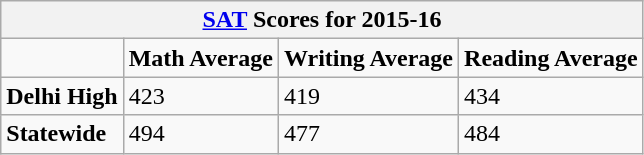<table class="wikitable">
<tr>
<th colspan="4"><a href='#'>SAT</a> Scores for 2015-16</th>
</tr>
<tr>
<td></td>
<td><strong>Math Average</strong></td>
<td><strong>Writing Average</strong></td>
<td><strong>Reading Average</strong></td>
</tr>
<tr>
<td><strong>Delhi High</strong></td>
<td>423</td>
<td>419</td>
<td>434</td>
</tr>
<tr>
<td><strong>Statewide</strong></td>
<td>494</td>
<td>477</td>
<td>484</td>
</tr>
</table>
